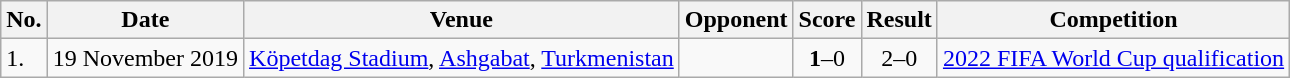<table class="wikitable">
<tr>
<th>No.</th>
<th>Date</th>
<th>Venue</th>
<th>Opponent</th>
<th>Score</th>
<th>Result</th>
<th>Competition</th>
</tr>
<tr>
<td>1.</td>
<td>19 November 2019</td>
<td><a href='#'>Köpetdag Stadium</a>, <a href='#'>Ashgabat</a>, <a href='#'>Turkmenistan</a></td>
<td></td>
<td align=center><strong>1</strong>–0</td>
<td align=center>2–0</td>
<td><a href='#'>2022 FIFA World Cup qualification</a></td>
</tr>
</table>
